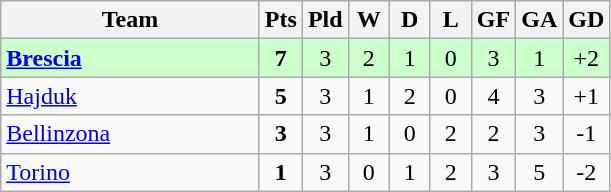<table class=wikitable style="text-align:center">
<tr>
<th width=165>Team</th>
<th width=20>Pts</th>
<th width=20>Pld</th>
<th width=20>W</th>
<th width=20>D</th>
<th width=20>L</th>
<th width=20>GF</th>
<th width=20>GA</th>
<th width=20>GD</th>
</tr>
<tr style="background:#ccffcc">
<td style="text-align:left"><strong> <a href='#'>Brescia</a></strong></td>
<td><strong>7</strong></td>
<td>3</td>
<td>2</td>
<td>1</td>
<td>0</td>
<td>3</td>
<td>1</td>
<td>+2</td>
</tr>
<tr>
<td style="text-align:left"> <a href='#'>Hajduk</a></td>
<td><strong>5</strong></td>
<td>3</td>
<td>1</td>
<td>2</td>
<td>0</td>
<td>4</td>
<td>3</td>
<td>+1</td>
</tr>
<tr>
<td style="text-align:left"> <a href='#'>Bellinzona</a></td>
<td><strong>3</strong></td>
<td>3</td>
<td>1</td>
<td>0</td>
<td>2</td>
<td>2</td>
<td>3</td>
<td>-1</td>
</tr>
<tr>
<td style="text-align:left"> <a href='#'>Torino</a></td>
<td><strong>1</strong></td>
<td>3</td>
<td>0</td>
<td>1</td>
<td>2</td>
<td>3</td>
<td>5</td>
<td>-2</td>
</tr>
</table>
